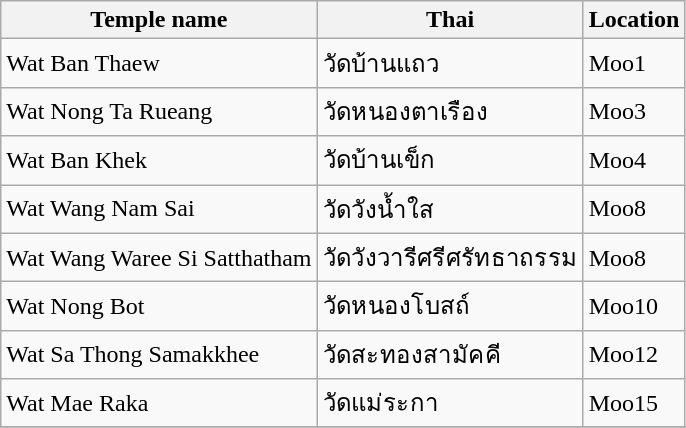<table class="wikitable">
<tr>
<th>Temple name</th>
<th>Thai</th>
<th>Location</th>
</tr>
<tr>
<td>Wat Ban Thaew</td>
<td>วัดบ้านแถว</td>
<td>Moo1</td>
</tr>
<tr>
<td>Wat Nong Ta Rueang</td>
<td>วัดหนองตาเรือง</td>
<td>Moo3</td>
</tr>
<tr>
<td>Wat Ban Khek</td>
<td>วัดบ้านเข็ก</td>
<td>Moo4</td>
</tr>
<tr>
<td>Wat Wang Nam Sai</td>
<td>วัดวังน้ำใส</td>
<td>Moo8</td>
</tr>
<tr>
<td>Wat Wang Waree Si Satthatham</td>
<td>วัดวังวารีศรีศรัทธาถรรม</td>
<td>Moo8</td>
</tr>
<tr>
<td>Wat Nong Bot</td>
<td>วัดหนองโบสถ์</td>
<td>Moo10</td>
</tr>
<tr>
<td>Wat Sa Thong Samakkhee</td>
<td>วัดสะทองสามัคคี</td>
<td>Moo12</td>
</tr>
<tr>
<td>Wat Mae Raka</td>
<td>วัดแม่ระกา</td>
<td>Moo15</td>
</tr>
<tr>
</tr>
</table>
